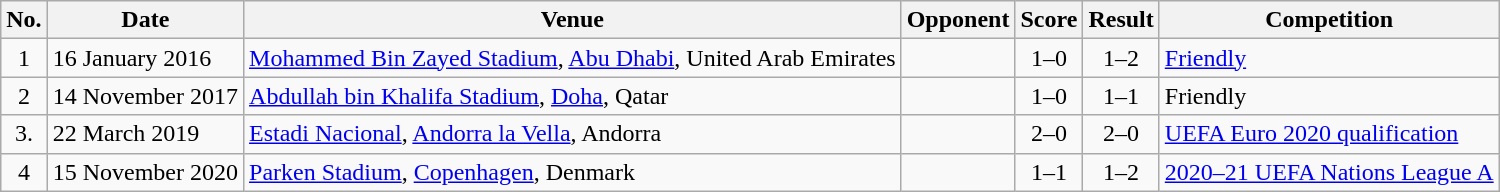<table class="wikitable sortable">
<tr>
<th scope="col">No.</th>
<th scope="col">Date</th>
<th scope="col">Venue</th>
<th scope="col">Opponent</th>
<th scope="col">Score</th>
<th scope="col">Result</th>
<th scope="col">Competition</th>
</tr>
<tr>
<td align="center">1</td>
<td>16 January 2016</td>
<td><a href='#'>Mohammed Bin Zayed Stadium</a>, <a href='#'>Abu Dhabi</a>, United Arab Emirates</td>
<td></td>
<td align="center">1–0</td>
<td align="center">1–2</td>
<td><a href='#'>Friendly</a></td>
</tr>
<tr>
<td align="center">2</td>
<td>14 November 2017</td>
<td><a href='#'>Abdullah bin Khalifa Stadium</a>, <a href='#'>Doha</a>, Qatar</td>
<td></td>
<td align="center">1–0</td>
<td align="center">1–1</td>
<td>Friendly</td>
</tr>
<tr>
<td align="center">3.</td>
<td>22 March 2019</td>
<td><a href='#'>Estadi Nacional</a>, <a href='#'>Andorra la Vella</a>, Andorra</td>
<td></td>
<td align="center">2–0</td>
<td align="center">2–0</td>
<td><a href='#'>UEFA Euro 2020 qualification</a></td>
</tr>
<tr>
<td align="center">4</td>
<td>15 November 2020</td>
<td><a href='#'>Parken Stadium</a>, <a href='#'>Copenhagen</a>, Denmark</td>
<td></td>
<td align="center">1–1</td>
<td align="center">1–2</td>
<td><a href='#'>2020–21 UEFA Nations League A</a></td>
</tr>
</table>
